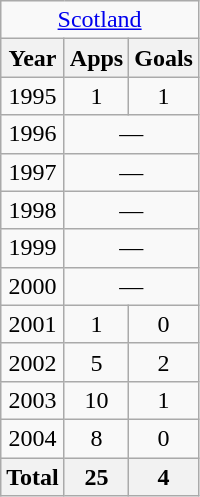<table class="wikitable" style="text-align:center">
<tr>
<td colspan=3><a href='#'>Scotland</a></td>
</tr>
<tr>
<th>Year</th>
<th>Apps</th>
<th>Goals</th>
</tr>
<tr>
<td>1995</td>
<td>1</td>
<td>1</td>
</tr>
<tr>
<td>1996</td>
<td colspan=2>—</td>
</tr>
<tr>
<td>1997</td>
<td colspan=2>—</td>
</tr>
<tr>
<td>1998</td>
<td colspan=2>—</td>
</tr>
<tr>
<td>1999</td>
<td colspan=2>—</td>
</tr>
<tr>
<td>2000</td>
<td colspan=2>—</td>
</tr>
<tr>
<td>2001</td>
<td>1</td>
<td>0</td>
</tr>
<tr>
<td>2002</td>
<td>5</td>
<td>2</td>
</tr>
<tr>
<td>2003</td>
<td>10</td>
<td>1</td>
</tr>
<tr>
<td>2004</td>
<td>8</td>
<td>0</td>
</tr>
<tr>
<th>Total</th>
<th>25</th>
<th>4</th>
</tr>
</table>
